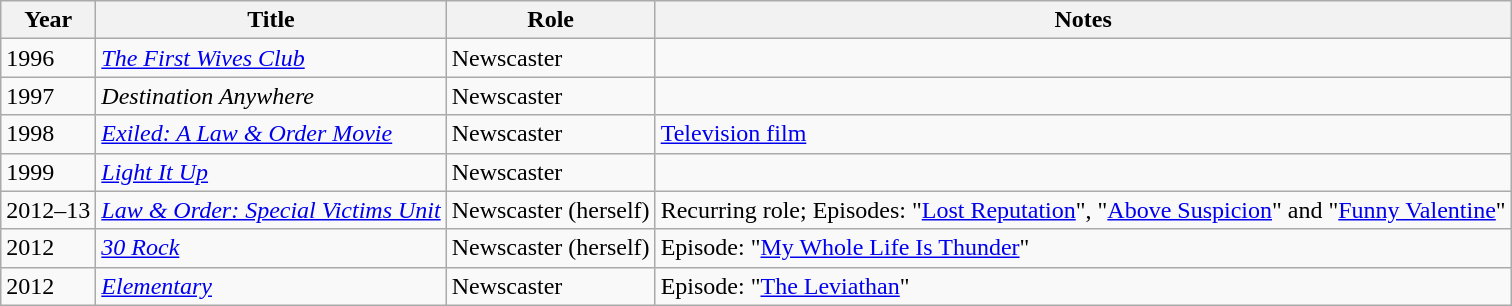<table class="wikitable">
<tr>
<th>Year</th>
<th>Title</th>
<th>Role</th>
<th>Notes</th>
</tr>
<tr>
<td>1996</td>
<td><em><a href='#'>The First Wives Club</a></em></td>
<td>Newscaster</td>
<td></td>
</tr>
<tr>
<td>1997</td>
<td><em>Destination Anywhere</em></td>
<td>Newscaster</td>
<td></td>
</tr>
<tr>
<td>1998</td>
<td><em><a href='#'>Exiled: A Law & Order Movie</a></em></td>
<td>Newscaster</td>
<td><a href='#'>Television film</a></td>
</tr>
<tr>
<td>1999</td>
<td><em><a href='#'>Light It Up</a></em></td>
<td>Newscaster</td>
<td></td>
</tr>
<tr>
<td>2012–13</td>
<td><em><a href='#'>Law & Order: Special Victims Unit</a></em></td>
<td>Newscaster (herself)</td>
<td>Recurring role; Episodes: "<a href='#'>Lost Reputation</a>", "<a href='#'>Above Suspicion</a>" and "<a href='#'>Funny Valentine</a>"</td>
</tr>
<tr>
<td>2012</td>
<td><em><a href='#'>30 Rock</a></em></td>
<td>Newscaster (herself)</td>
<td>Episode: "<a href='#'>My Whole Life Is Thunder</a>"</td>
</tr>
<tr>
<td>2012</td>
<td><em><a href='#'>Elementary</a></em></td>
<td>Newscaster</td>
<td>Episode: "<a href='#'>The Leviathan</a>"</td>
</tr>
</table>
